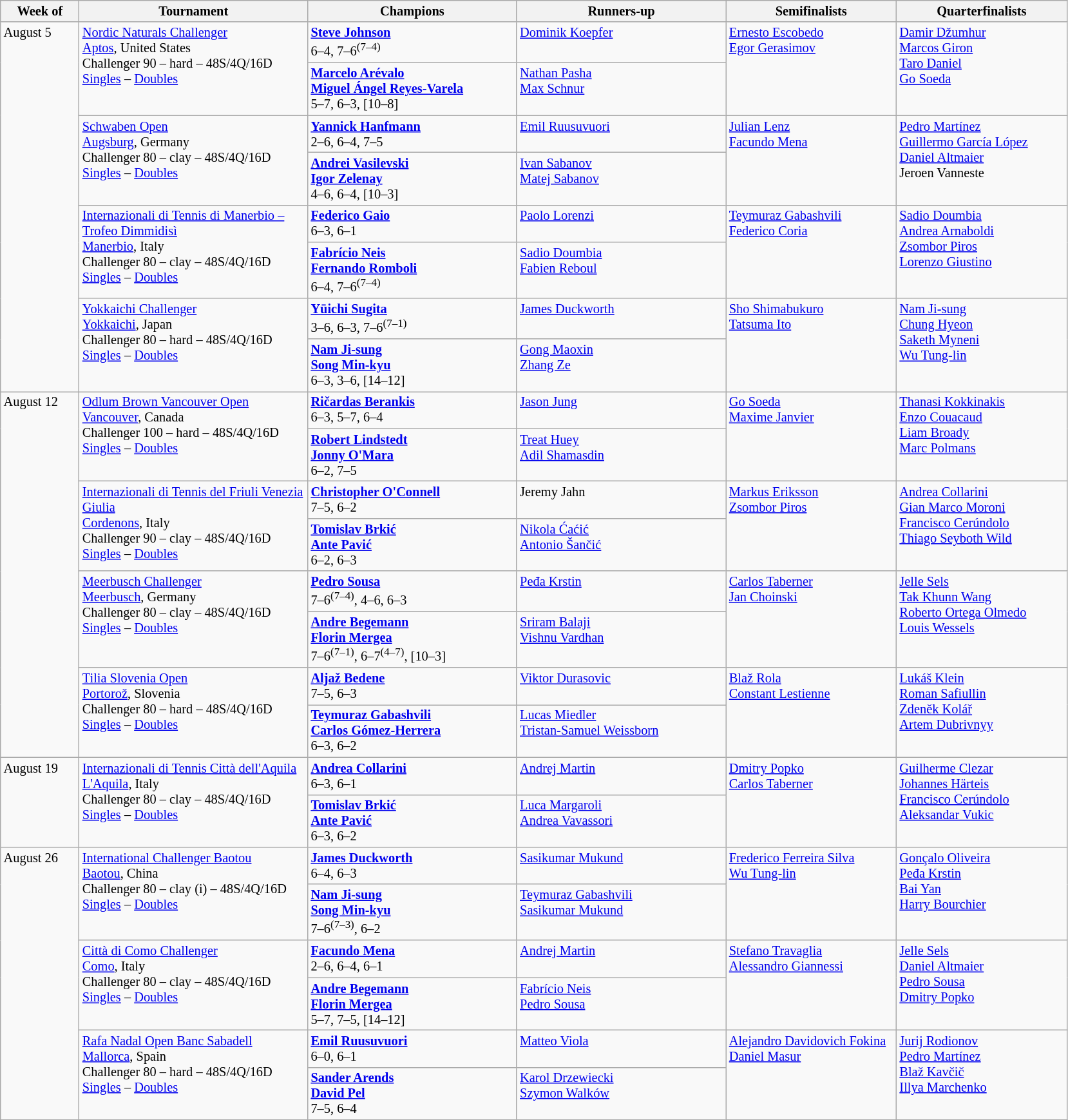<table class="wikitable" style="font-size:85%;">
<tr>
<th width="75">Week of</th>
<th width="230">Tournament</th>
<th width="210">Champions</th>
<th width="210">Runners-up</th>
<th width="170">Semifinalists</th>
<th width="170">Quarterfinalists</th>
</tr>
<tr valign=top>
<td rowspan=8>August 5</td>
<td rowspan=2><a href='#'>Nordic Naturals Challenger</a><br><a href='#'>Aptos</a>, United States <br> Challenger 90 – hard – 48S/4Q/16D<br><a href='#'>Singles</a> – <a href='#'>Doubles</a></td>
<td> <strong><a href='#'>Steve Johnson</a></strong><br>6–4, 7–6<sup>(7–4)</sup></td>
<td> <a href='#'>Dominik Koepfer</a></td>
<td rowspan=2> <a href='#'>Ernesto Escobedo</a> <br>  <a href='#'>Egor Gerasimov</a></td>
<td rowspan=2> <a href='#'>Damir Džumhur</a> <br> <a href='#'>Marcos Giron</a> <br> <a href='#'>Taro Daniel</a> <br>  <a href='#'>Go Soeda</a></td>
</tr>
<tr valign=top>
<td> <strong><a href='#'>Marcelo Arévalo</a></strong><br> <strong><a href='#'>Miguel Ángel Reyes-Varela</a></strong><br>5–7, 6–3, [10–8]</td>
<td> <a href='#'>Nathan Pasha</a><br> <a href='#'>Max Schnur</a></td>
</tr>
<tr valign=top>
<td rowspan=2><a href='#'>Schwaben Open</a><br><a href='#'>Augsburg</a>, Germany <br> Challenger 80 – clay – 48S/4Q/16D<br><a href='#'>Singles</a> – <a href='#'>Doubles</a></td>
<td> <strong><a href='#'>Yannick Hanfmann</a></strong><br>2–6, 6–4, 7–5</td>
<td> <a href='#'>Emil Ruusuvuori</a></td>
<td rowspan=2> <a href='#'>Julian Lenz</a> <br>  <a href='#'>Facundo Mena</a></td>
<td rowspan=2> <a href='#'>Pedro Martínez</a> <br> <a href='#'>Guillermo García López</a> <br> <a href='#'>Daniel Altmaier</a> <br>  Jeroen Vanneste</td>
</tr>
<tr valign=top>
<td> <strong><a href='#'>Andrei Vasilevski</a></strong><br> <strong><a href='#'>Igor Zelenay</a></strong><br>4–6, 6–4, [10–3]</td>
<td> <a href='#'>Ivan Sabanov</a><br> <a href='#'>Matej Sabanov</a></td>
</tr>
<tr valign=top>
<td rowspan=2><a href='#'>Internazionali di Tennis di Manerbio – Trofeo Dimmidisì</a><br><a href='#'>Manerbio</a>, Italy <br> Challenger 80 – clay – 48S/4Q/16D<br><a href='#'>Singles</a> – <a href='#'>Doubles</a></td>
<td> <strong><a href='#'>Federico Gaio</a></strong><br>6–3, 6–1</td>
<td> <a href='#'>Paolo Lorenzi</a></td>
<td rowspan=2> <a href='#'>Teymuraz Gabashvili</a> <br>  <a href='#'>Federico Coria</a></td>
<td rowspan=2> <a href='#'>Sadio Doumbia</a> <br> <a href='#'>Andrea Arnaboldi</a> <br> <a href='#'>Zsombor Piros</a> <br>  <a href='#'>Lorenzo Giustino</a></td>
</tr>
<tr valign=top>
<td> <strong><a href='#'>Fabrício Neis</a></strong><br> <strong><a href='#'>Fernando Romboli</a></strong><br>6–4, 7–6<sup>(7–4)</sup></td>
<td> <a href='#'>Sadio Doumbia</a><br> <a href='#'>Fabien Reboul</a></td>
</tr>
<tr valign=top>
<td rowspan=2><a href='#'>Yokkaichi Challenger</a><br><a href='#'>Yokkaichi</a>, Japan <br> Challenger 80 – hard – 48S/4Q/16D<br><a href='#'>Singles</a> – <a href='#'>Doubles</a></td>
<td> <strong><a href='#'>Yūichi Sugita</a></strong><br>3–6, 6–3, 7–6<sup>(7–1)</sup></td>
<td> <a href='#'>James Duckworth</a></td>
<td rowspan=2> <a href='#'>Sho Shimabukuro</a> <br>  <a href='#'>Tatsuma Ito</a></td>
<td rowspan=2> <a href='#'>Nam Ji-sung</a> <br> <a href='#'>Chung Hyeon</a> <br> <a href='#'>Saketh Myneni</a> <br>  <a href='#'>Wu Tung-lin</a></td>
</tr>
<tr valign=top>
<td> <strong><a href='#'>Nam Ji-sung</a></strong><br> <strong><a href='#'>Song Min-kyu</a></strong><br>6–3, 3–6, [14–12]</td>
<td> <a href='#'>Gong Maoxin</a><br> <a href='#'>Zhang Ze</a></td>
</tr>
<tr valign=top>
<td rowspan=8>August 12</td>
<td rowspan=2><a href='#'>Odlum Brown Vancouver Open</a><br><a href='#'>Vancouver</a>, Canada <br> Challenger 100 – hard – 48S/4Q/16D<br><a href='#'>Singles</a> – <a href='#'>Doubles</a></td>
<td> <strong><a href='#'>Ričardas Berankis</a></strong><br>6–3, 5–7, 6–4</td>
<td> <a href='#'>Jason Jung</a></td>
<td rowspan=2> <a href='#'>Go Soeda</a> <br>  <a href='#'>Maxime Janvier</a></td>
<td rowspan=2> <a href='#'>Thanasi Kokkinakis</a> <br> <a href='#'>Enzo Couacaud</a> <br> <a href='#'>Liam Broady</a> <br>  <a href='#'>Marc Polmans</a></td>
</tr>
<tr valign=top>
<td> <strong><a href='#'>Robert Lindstedt</a></strong><br> <strong><a href='#'>Jonny O'Mara</a></strong><br>6–2, 7–5</td>
<td> <a href='#'>Treat Huey</a><br> <a href='#'>Adil Shamasdin</a></td>
</tr>
<tr valign=top>
<td rowspan=2><a href='#'>Internazionali di Tennis del Friuli Venezia Giulia</a><br><a href='#'>Cordenons</a>, Italy <br> Challenger 90 – clay – 48S/4Q/16D<br><a href='#'>Singles</a> – <a href='#'>Doubles</a></td>
<td> <strong><a href='#'>Christopher O'Connell</a></strong><br>7–5, 6–2</td>
<td> Jeremy Jahn</td>
<td rowspan=2> <a href='#'>Markus Eriksson</a> <br>  <a href='#'>Zsombor Piros</a></td>
<td rowspan=2> <a href='#'>Andrea Collarini</a> <br> <a href='#'>Gian Marco Moroni</a> <br> <a href='#'>Francisco Cerúndolo</a> <br>  <a href='#'>Thiago Seyboth Wild</a></td>
</tr>
<tr valign=top>
<td> <strong><a href='#'>Tomislav Brkić</a></strong><br> <strong><a href='#'>Ante Pavić</a></strong><br>6–2, 6–3</td>
<td> <a href='#'>Nikola Ćaćić</a><br> <a href='#'>Antonio Šančić</a></td>
</tr>
<tr valign=top>
<td rowspan=2><a href='#'>Meerbusch Challenger</a><br><a href='#'>Meerbusch</a>, Germany <br> Challenger 80 – clay – 48S/4Q/16D<br><a href='#'>Singles</a> – <a href='#'>Doubles</a></td>
<td> <strong><a href='#'>Pedro Sousa</a></strong><br>7–6<sup>(7–4)</sup>, 4–6, 6–3</td>
<td> <a href='#'>Peđa Krstin</a></td>
<td rowspan=2> <a href='#'>Carlos Taberner</a> <br>  <a href='#'>Jan Choinski</a></td>
<td rowspan=2> <a href='#'>Jelle Sels</a> <br> <a href='#'>Tak Khunn Wang</a> <br> <a href='#'>Roberto Ortega Olmedo</a> <br>  <a href='#'>Louis Wessels</a></td>
</tr>
<tr valign=top>
<td> <strong><a href='#'>Andre Begemann</a></strong><br> <strong><a href='#'>Florin Mergea</a></strong><br>7–6<sup>(7–1)</sup>, 6–7<sup>(4–7)</sup>, [10–3]</td>
<td> <a href='#'>Sriram Balaji</a><br> <a href='#'>Vishnu Vardhan</a></td>
</tr>
<tr valign=top>
<td rowspan=2><a href='#'>Tilia Slovenia Open</a><br><a href='#'>Portorož</a>, Slovenia <br> Challenger 80 – hard – 48S/4Q/16D<br><a href='#'>Singles</a> – <a href='#'>Doubles</a></td>
<td> <strong><a href='#'>Aljaž Bedene</a></strong><br>7–5, 6–3</td>
<td> <a href='#'>Viktor Durasovic</a></td>
<td rowspan=2> <a href='#'>Blaž Rola</a> <br>  <a href='#'>Constant Lestienne</a></td>
<td rowspan=2> <a href='#'>Lukáš Klein</a> <br> <a href='#'>Roman Safiullin</a> <br> <a href='#'>Zdeněk Kolář</a> <br>  <a href='#'>Artem Dubrivnyy</a></td>
</tr>
<tr valign=top>
<td> <strong><a href='#'>Teymuraz Gabashvili</a></strong><br> <strong><a href='#'>Carlos Gómez-Herrera</a></strong><br>6–3, 6–2</td>
<td> <a href='#'>Lucas Miedler</a><br> <a href='#'>Tristan-Samuel Weissborn</a></td>
</tr>
<tr valign=top>
<td rowspan=2>August 19</td>
<td rowspan=2><a href='#'>Internazionali di Tennis Città dell'Aquila</a><br><a href='#'>L'Aquila</a>, Italy <br> Challenger 80 – clay – 48S/4Q/16D<br><a href='#'>Singles</a> – <a href='#'>Doubles</a></td>
<td> <strong><a href='#'>Andrea Collarini</a></strong><br>6–3, 6–1</td>
<td> <a href='#'>Andrej Martin</a></td>
<td rowspan=2> <a href='#'>Dmitry Popko</a> <br>  <a href='#'>Carlos Taberner</a></td>
<td rowspan=2> <a href='#'>Guilherme Clezar</a> <br> <a href='#'>Johannes Härteis</a> <br> <a href='#'>Francisco Cerúndolo</a> <br>  <a href='#'>Aleksandar Vukic</a></td>
</tr>
<tr valign=top>
<td> <strong><a href='#'>Tomislav Brkić</a></strong><br> <strong><a href='#'>Ante Pavić</a></strong><br>6–3, 6–2</td>
<td> <a href='#'>Luca Margaroli</a><br> <a href='#'>Andrea Vavassori</a></td>
</tr>
<tr valign=top>
<td rowspan=6>August 26</td>
<td rowspan=2><a href='#'>International Challenger Baotou</a><br><a href='#'>Baotou</a>, China <br> Challenger 80 – clay (i) – 48S/4Q/16D<br><a href='#'>Singles</a> – <a href='#'>Doubles</a></td>
<td> <strong><a href='#'>James Duckworth</a></strong><br>6–4, 6–3</td>
<td> <a href='#'>Sasikumar Mukund</a></td>
<td rowspan=2> <a href='#'>Frederico Ferreira Silva</a> <br>  <a href='#'>Wu Tung-lin</a></td>
<td rowspan=2> <a href='#'>Gonçalo Oliveira</a> <br> <a href='#'>Peđa Krstin</a> <br> <a href='#'>Bai Yan</a> <br>  <a href='#'>Harry Bourchier</a></td>
</tr>
<tr valign=top>
<td> <strong><a href='#'>Nam Ji-sung</a></strong><br> <strong><a href='#'>Song Min-kyu</a></strong><br>7–6<sup>(7–3)</sup>, 6–2</td>
<td> <a href='#'>Teymuraz Gabashvili</a><br> <a href='#'>Sasikumar Mukund</a></td>
</tr>
<tr valign=top>
<td rowspan=2><a href='#'>Città di Como Challenger</a><br><a href='#'>Como</a>, Italy <br> Challenger 80 – clay – 48S/4Q/16D<br><a href='#'>Singles</a> – <a href='#'>Doubles</a></td>
<td> <strong><a href='#'>Facundo Mena</a></strong><br>2–6, 6–4, 6–1</td>
<td> <a href='#'>Andrej Martin</a></td>
<td rowspan=2> <a href='#'>Stefano Travaglia</a> <br>  <a href='#'>Alessandro Giannessi</a></td>
<td rowspan=2> <a href='#'>Jelle Sels</a> <br> <a href='#'>Daniel Altmaier</a> <br> <a href='#'>Pedro Sousa</a> <br>  <a href='#'>Dmitry Popko</a></td>
</tr>
<tr valign=top>
<td> <strong><a href='#'>Andre Begemann</a></strong><br> <strong><a href='#'>Florin Mergea</a></strong><br>5–7, 7–5, [14–12]</td>
<td> <a href='#'>Fabrício Neis</a><br> <a href='#'>Pedro Sousa</a></td>
</tr>
<tr valign=top>
<td rowspan=2><a href='#'>Rafa Nadal Open Banc Sabadell</a><br><a href='#'>Mallorca</a>, Spain <br> Challenger 80 – hard – 48S/4Q/16D<br><a href='#'>Singles</a> – <a href='#'>Doubles</a></td>
<td> <strong><a href='#'>Emil Ruusuvuori</a></strong><br>6–0, 6–1</td>
<td> <a href='#'>Matteo Viola</a></td>
<td rowspan=2> <a href='#'>Alejandro Davidovich Fokina</a> <br>  <a href='#'>Daniel Masur</a></td>
<td rowspan=2> <a href='#'>Jurij Rodionov</a> <br> <a href='#'>Pedro Martínez</a> <br> <a href='#'>Blaž Kavčič</a> <br>  <a href='#'>Illya Marchenko</a></td>
</tr>
<tr valign=top>
<td> <strong><a href='#'>Sander Arends</a></strong><br> <strong><a href='#'>David Pel</a></strong><br>7–5, 6–4</td>
<td> <a href='#'>Karol Drzewiecki</a><br> <a href='#'>Szymon Walków</a></td>
</tr>
</table>
